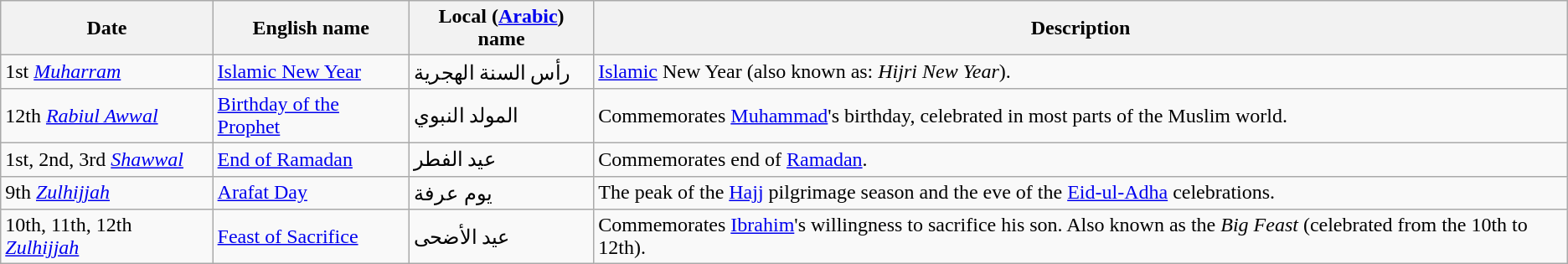<table class="wikitable">
<tr>
<th>Date</th>
<th>English name</th>
<th>Local (<a href='#'>Arabic</a>) name</th>
<th>Description</th>
</tr>
<tr>
<td>1st <em><a href='#'>Muharram</a></em></td>
<td><a href='#'>Islamic New Year</a></td>
<td>رأس السنة الهجرية</td>
<td><a href='#'>Islamic</a> New Year (also known as: <em>Hijri New Year</em>).</td>
</tr>
<tr>
<td>12th <em><a href='#'>Rabiul Awwal</a></em></td>
<td><a href='#'>Birthday of the Prophet</a></td>
<td>المولد النبوي</td>
<td>Commemorates <a href='#'>Muhammad</a>'s birthday, celebrated in most parts of the Muslim world.</td>
</tr>
<tr>
<td>1st, 2nd, 3rd <em><a href='#'>Shawwal</a></em></td>
<td><a href='#'>End of Ramadan</a></td>
<td>عيد الفطر</td>
<td>Commemorates end of <a href='#'>Ramadan</a>.</td>
</tr>
<tr>
<td>9th <em><a href='#'>Zulhijjah</a></em></td>
<td><a href='#'>Arafat Day</a></td>
<td>يوم عرفة</td>
<td>The peak of the <a href='#'>Hajj</a> pilgrimage season and the eve of the <a href='#'>Eid-ul-Adha</a> celebrations.</td>
</tr>
<tr>
<td>10th, 11th, 12th <em><a href='#'>Zulhijjah</a></em></td>
<td><a href='#'>Feast of Sacrifice</a></td>
<td>عيد الأضحى</td>
<td>Commemorates <a href='#'>Ibrahim</a>'s willingness to sacrifice his son. Also known as the <em>Big Feast</em> (celebrated from the 10th to 12th).</td>
</tr>
</table>
